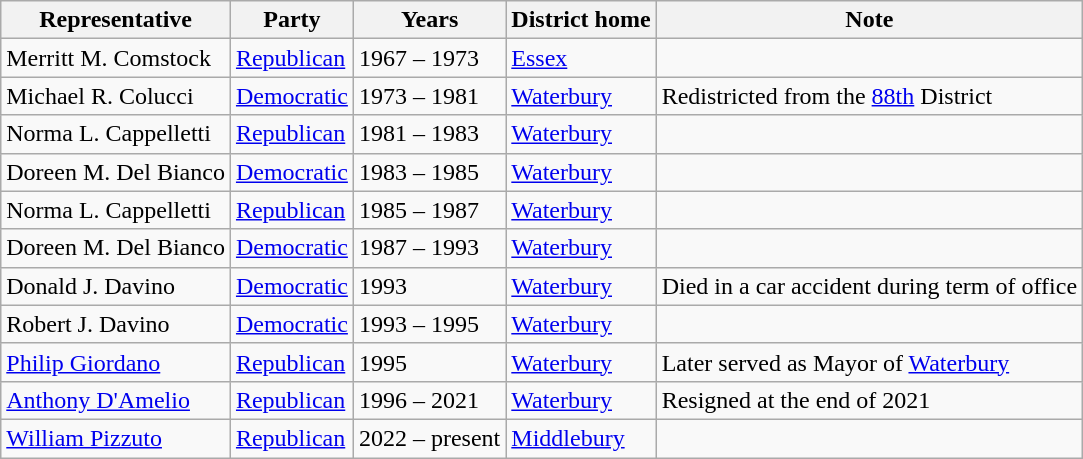<table class=wikitable>
<tr valign=bottom>
<th>Representative</th>
<th>Party</th>
<th>Years</th>
<th>District home</th>
<th>Note</th>
</tr>
<tr>
<td>Merritt M. Comstock</td>
<td><a href='#'>Republican</a></td>
<td>1967 – 1973</td>
<td><a href='#'>Essex</a></td>
<td></td>
</tr>
<tr>
<td>Michael R. Colucci</td>
<td><a href='#'>Democratic</a></td>
<td>1973 – 1981</td>
<td><a href='#'>Waterbury</a></td>
<td>Redistricted from the <a href='#'>88th</a> District</td>
</tr>
<tr>
<td>Norma L. Cappelletti</td>
<td><a href='#'>Republican</a></td>
<td>1981 – 1983</td>
<td><a href='#'>Waterbury</a></td>
<td></td>
</tr>
<tr>
<td>Doreen M. Del Bianco</td>
<td><a href='#'>Democratic</a></td>
<td>1983 – 1985</td>
<td><a href='#'>Waterbury</a></td>
<td></td>
</tr>
<tr>
<td>Norma L. Cappelletti</td>
<td><a href='#'>Republican</a></td>
<td>1985 – 1987</td>
<td><a href='#'>Waterbury</a></td>
<td></td>
</tr>
<tr>
<td>Doreen M. Del Bianco</td>
<td><a href='#'>Democratic</a></td>
<td>1987 – 1993</td>
<td><a href='#'>Waterbury</a></td>
<td></td>
</tr>
<tr>
<td>Donald J. Davino</td>
<td><a href='#'>Democratic</a></td>
<td>1993</td>
<td><a href='#'>Waterbury</a></td>
<td>Died in a car accident during term of office</td>
</tr>
<tr>
<td>Robert J. Davino</td>
<td><a href='#'>Democratic</a></td>
<td>1993 – 1995</td>
<td><a href='#'>Waterbury</a></td>
<td></td>
</tr>
<tr>
<td><a href='#'>Philip Giordano</a></td>
<td><a href='#'>Republican</a></td>
<td>1995</td>
<td><a href='#'>Waterbury</a></td>
<td>Later served as Mayor of <a href='#'>Waterbury</a></td>
</tr>
<tr>
<td><a href='#'>Anthony D'Amelio</a></td>
<td><a href='#'>Republican</a></td>
<td>1996 – 2021</td>
<td><a href='#'>Waterbury</a></td>
<td>Resigned at the end of 2021</td>
</tr>
<tr>
<td><a href='#'>William Pizzuto</a></td>
<td><a href='#'>Republican</a></td>
<td>2022 – present</td>
<td><a href='#'>Middlebury</a></td>
<td></td>
</tr>
</table>
